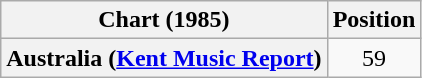<table class="wikitable sortable plainrowheaders" style="text-align:center">
<tr>
<th>Chart (1985)</th>
<th>Position</th>
</tr>
<tr>
<th scope="row">Australia (<a href='#'>Kent Music Report</a>)</th>
<td>59</td>
</tr>
</table>
